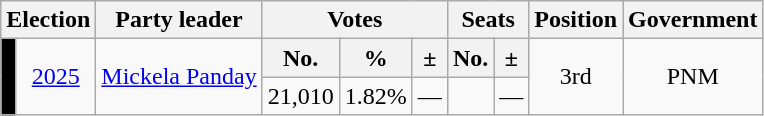<table class="wikitable" style="text-align:center">
<tr>
<th colspan="2">Election</th>
<th>Party leader</th>
<th colspan="3">Votes</th>
<th colspan="2">Seats</th>
<th>Position</th>
<th>Government</th>
</tr>
<tr>
<td rowspan="2" ! style="background-color: #000000"></td>
<td rowspan="2"><a href='#'>2025</a></td>
<td rowspan="2"><a href='#'>Mickela Panday</a></td>
<th>No.</th>
<th>%</th>
<th>±</th>
<th>No.</th>
<th>±</th>
<td rowspan="2">3rd</td>
<td rowspan="2">PNM</td>
</tr>
<tr>
<td>21,010</td>
<td>1.82%</td>
<td>—</td>
<td></td>
<td>—</td>
</tr>
</table>
